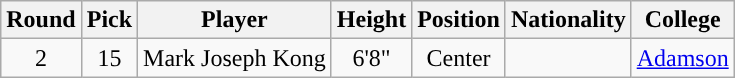<table class="wikitable sortable sortable">
<tr>
<th>Round</th>
<th>Pick</th>
<th>Player</th>
<th>Height</th>
<th>Position</th>
<th>Nationality</th>
<th>College</th>
</tr>
<tr style="text-align: center">
<td>2</td>
<td>15</td>
<td>Mark Joseph Kong</td>
<td>6'8"</td>
<td>Center</td>
<td></td>
<td><a href='#'>Adamson</a></td>
</tr>
</table>
